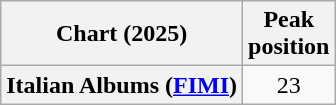<table class="wikitable plainrowheaders" style="text-align:center">
<tr>
<th scope="col">Chart (2025)</th>
<th scope="col">Peak<br>position</th>
</tr>
<tr>
<th scope="row">Italian Albums (<a href='#'>FIMI</a>)</th>
<td>23</td>
</tr>
</table>
